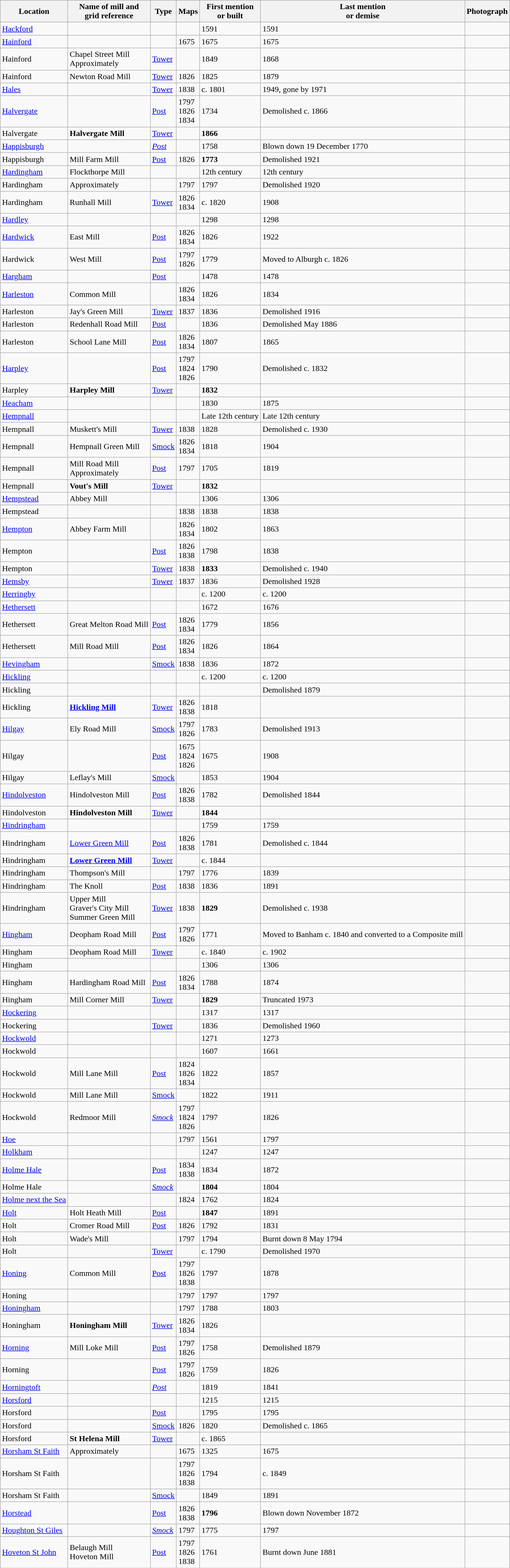<table class="wikitable">
<tr>
<th>Location</th>
<th>Name of mill and<br>grid reference</th>
<th>Type</th>
<th>Maps</th>
<th>First mention<br>or built</th>
<th>Last mention<br> or demise</th>
<th>Photograph</th>
</tr>
<tr>
<td><a href='#'>Hackford</a></td>
<td></td>
<td></td>
<td></td>
<td>1591</td>
<td>1591<br></td>
<td></td>
</tr>
<tr>
<td><a href='#'>Hainford</a></td>
<td></td>
<td></td>
<td>1675</td>
<td>1675</td>
<td>1675<br></td>
<td></td>
</tr>
<tr>
<td>Hainford</td>
<td>Chapel Street Mill<br>Approximately<br></td>
<td><a href='#'>Tower</a></td>
<td></td>
<td>1849</td>
<td>1868<br></td>
<td></td>
</tr>
<tr>
<td>Hainford</td>
<td>Newton Road Mill<br></td>
<td><a href='#'>Tower</a></td>
<td>1826</td>
<td>1825</td>
<td>1879<br></td>
<td></td>
</tr>
<tr>
<td><a href='#'>Hales</a></td>
<td></td>
<td><a href='#'>Tower</a></td>
<td>1838</td>
<td>c. 1801</td>
<td>1949, gone by 1971<br></td>
<td></td>
</tr>
<tr>
<td><a href='#'>Halvergate</a></td>
<td></td>
<td><a href='#'>Post</a></td>
<td>1797<br>1826<br>1834</td>
<td>1734</td>
<td>Demolished c. 1866<br></td>
<td></td>
</tr>
<tr>
<td>Halvergate</td>
<td><strong>Halvergate Mill</strong><br></td>
<td><a href='#'>Tower</a></td>
<td></td>
<td><strong>1866</strong></td>
<td></td>
<td></td>
</tr>
<tr>
<td><a href='#'>Happisburgh</a></td>
<td></td>
<td><em><a href='#'>Post</a></em></td>
<td></td>
<td>1758</td>
<td>Blown down 19 December 1770<br></td>
<td></td>
</tr>
<tr>
<td>Happisburgh</td>
<td>Mill Farm Mill<br></td>
<td><a href='#'>Post</a></td>
<td>1826</td>
<td><strong>1773</strong></td>
<td>Demolished 1921<br></td>
<td></td>
</tr>
<tr>
<td><a href='#'>Hardingham</a></td>
<td>Flockthorpe Mill</td>
<td></td>
<td></td>
<td>12th century</td>
<td>12th century<br></td>
<td></td>
</tr>
<tr>
<td>Hardingham</td>
<td>Approximately<br></td>
<td></td>
<td>1797</td>
<td>1797</td>
<td>Demolished 1920<br></td>
<td></td>
</tr>
<tr>
<td>Hardingham</td>
<td>Runhall Mill<br></td>
<td><a href='#'>Tower</a></td>
<td>1826<br>1834</td>
<td>c. 1820</td>
<td>1908<br></td>
<td></td>
</tr>
<tr>
<td><a href='#'>Hardley</a></td>
<td></td>
<td></td>
<td></td>
<td>1298</td>
<td>1298<br></td>
<td></td>
</tr>
<tr>
<td><a href='#'>Hardwick</a></td>
<td>East Mill</td>
<td><a href='#'>Post</a></td>
<td>1826<br>1834</td>
<td>1826</td>
<td>1922<br></td>
<td></td>
</tr>
<tr>
<td>Hardwick</td>
<td>West Mill<br></td>
<td><a href='#'>Post</a></td>
<td>1797<br>1826</td>
<td>1779</td>
<td>Moved to Alburgh c. 1826<br></td>
<td></td>
</tr>
<tr>
<td><a href='#'>Hargham</a></td>
<td></td>
<td><a href='#'>Post</a></td>
<td></td>
<td>1478</td>
<td>1478<br></td>
<td></td>
</tr>
<tr>
<td><a href='#'>Harleston</a></td>
<td>Common Mill<br></td>
<td></td>
<td>1826<br>1834</td>
<td>1826</td>
<td>1834<br></td>
<td></td>
</tr>
<tr>
<td>Harleston</td>
<td>Jay's Green Mill<br></td>
<td><a href='#'>Tower</a></td>
<td>1837</td>
<td>1836</td>
<td>Demolished 1916<br></td>
<td></td>
</tr>
<tr>
<td>Harleston</td>
<td>Redenhall Road Mill<br></td>
<td><a href='#'>Post</a></td>
<td></td>
<td>1836</td>
<td>Demolished May 1886<br></td>
<td></td>
</tr>
<tr>
<td>Harleston</td>
<td>School Lane Mill<br></td>
<td><a href='#'>Post</a></td>
<td>1826<br>1834</td>
<td>1807</td>
<td>1865<br></td>
<td></td>
</tr>
<tr>
<td><a href='#'>Harpley</a></td>
<td></td>
<td><a href='#'>Post</a></td>
<td>1797<br>1824<br>1826</td>
<td>1790</td>
<td>Demolished c. 1832<br></td>
<td></td>
</tr>
<tr>
<td>Harpley</td>
<td><strong>Harpley Mill</strong><br></td>
<td><a href='#'>Tower</a></td>
<td></td>
<td><strong>1832</strong></td>
<td></td>
<td></td>
</tr>
<tr>
<td><a href='#'>Heacham</a></td>
<td></td>
<td></td>
<td></td>
<td>1830</td>
<td>1875<br></td>
<td></td>
</tr>
<tr>
<td><a href='#'>Hempnall</a></td>
<td></td>
<td></td>
<td></td>
<td>Late 12th century</td>
<td>Late 12th century<br></td>
<td></td>
</tr>
<tr>
<td>Hempnall</td>
<td>Muskett's Mill<br></td>
<td><a href='#'>Tower</a></td>
<td>1838</td>
<td>1828</td>
<td>Demolished c. 1930<br></td>
<td></td>
</tr>
<tr>
<td>Hempnall</td>
<td>Hempnall Green Mill</td>
<td><a href='#'>Smock</a></td>
<td>1826<br>1834</td>
<td>1818</td>
<td>1904<br></td>
<td></td>
</tr>
<tr>
<td>Hempnall</td>
<td>Mill Road Mill<br>Approximately<br></td>
<td><a href='#'>Post</a></td>
<td>1797</td>
<td>1705</td>
<td>1819<br></td>
<td></td>
</tr>
<tr>
<td>Hempnall</td>
<td><strong>Vout's Mill</strong><br></td>
<td><a href='#'>Tower</a></td>
<td></td>
<td><strong>1832</strong></td>
<td></td>
<td></td>
</tr>
<tr>
<td><a href='#'>Hempstead</a></td>
<td>Abbey Mill</td>
<td></td>
<td></td>
<td>1306</td>
<td>1306<br></td>
<td></td>
</tr>
<tr>
<td>Hempstead</td>
<td></td>
<td></td>
<td>1838</td>
<td>1838</td>
<td>1838<br></td>
<td></td>
</tr>
<tr>
<td><a href='#'>Hempton</a></td>
<td>Abbey Farm Mill<br></td>
<td></td>
<td>1826<br>1834</td>
<td>1802</td>
<td>1863<br></td>
<td></td>
</tr>
<tr>
<td>Hempton</td>
<td></td>
<td><a href='#'>Post</a></td>
<td>1826<br>1838</td>
<td>1798</td>
<td>1838<br></td>
<td></td>
</tr>
<tr>
<td>Hempton</td>
<td></td>
<td><a href='#'>Tower</a></td>
<td>1838</td>
<td><strong>1833</strong></td>
<td>Demolished c. 1940<br></td>
<td></td>
</tr>
<tr>
<td><a href='#'>Hemsby</a></td>
<td></td>
<td><a href='#'>Tower</a></td>
<td>1837</td>
<td>1836</td>
<td>Demolished 1928<br></td>
<td></td>
</tr>
<tr>
<td><a href='#'>Herringby</a></td>
<td></td>
<td></td>
<td></td>
<td>c. 1200</td>
<td>c. 1200<br></td>
<td></td>
</tr>
<tr>
<td><a href='#'>Hethersett</a></td>
<td></td>
<td></td>
<td></td>
<td>1672</td>
<td>1676<br></td>
<td></td>
</tr>
<tr>
<td>Hethersett</td>
<td>Great Melton Road Mill<br></td>
<td><a href='#'>Post</a></td>
<td>1826<br>1834</td>
<td>1779</td>
<td>1856<br></td>
<td></td>
</tr>
<tr>
<td>Hethersett</td>
<td>Mill Road Mill<br></td>
<td><a href='#'>Post</a></td>
<td>1826<br>1834</td>
<td>1826</td>
<td>1864<br></td>
<td></td>
</tr>
<tr>
<td><a href='#'>Hevingham</a></td>
<td></td>
<td><a href='#'>Smock</a></td>
<td>1838</td>
<td>1836</td>
<td>1872<br></td>
<td></td>
</tr>
<tr>
<td><a href='#'>Hickling</a></td>
<td></td>
<td></td>
<td></td>
<td>c. 1200</td>
<td>c. 1200 </td>
<td></td>
</tr>
<tr>
<td>Hickling</td>
<td></td>
<td></td>
<td></td>
<td></td>
<td>Demolished 1879<br></td>
<td></td>
</tr>
<tr>
<td>Hickling</td>
<td><strong><a href='#'>Hickling Mill</a></strong><br></td>
<td><a href='#'>Tower</a></td>
<td>1826<br>1838</td>
<td>1818</td>
<td></td>
<td></td>
</tr>
<tr>
<td><a href='#'>Hilgay</a></td>
<td>Ely Road Mill<br></td>
<td><a href='#'>Smock</a></td>
<td>1797<br>1826</td>
<td>1783</td>
<td>Demolished 1913<br></td>
<td></td>
</tr>
<tr>
<td>Hilgay</td>
<td></td>
<td><a href='#'>Post</a></td>
<td>1675<br>1824<br>1826</td>
<td>1675</td>
<td>1908<br></td>
<td></td>
</tr>
<tr>
<td>Hilgay</td>
<td>Leflay's Mill<br></td>
<td><a href='#'>Smock</a></td>
<td></td>
<td>1853</td>
<td>1904<br></td>
<td></td>
</tr>
<tr>
<td><a href='#'>Hindolveston</a></td>
<td>Hindolveston Mill<br></td>
<td><a href='#'>Post</a></td>
<td>1826<br>1838</td>
<td>1782</td>
<td>Demolished 1844<br></td>
<td></td>
</tr>
<tr>
<td>Hindolveston</td>
<td><strong>Hindolveston Mill</strong><br></td>
<td><a href='#'>Tower</a></td>
<td></td>
<td><strong>1844</strong></td>
<td></td>
<td></td>
</tr>
<tr>
<td><a href='#'>Hindringham</a></td>
<td></td>
<td></td>
<td></td>
<td>1759</td>
<td>1759<br></td>
<td></td>
</tr>
<tr>
<td>Hindringham</td>
<td><a href='#'>Lower Green Mill</a><br></td>
<td><a href='#'>Post</a></td>
<td>1826<br>1838</td>
<td>1781</td>
<td>Demolished c. 1844<br></td>
<td></td>
</tr>
<tr>
<td>Hindringham</td>
<td><strong><a href='#'>Lower Green Mill</a></strong><br></td>
<td><a href='#'>Tower</a></td>
<td></td>
<td>c. 1844</td>
<td></td>
<td></td>
</tr>
<tr>
<td>Hindringham</td>
<td>Thompson's Mill<br></td>
<td></td>
<td>1797</td>
<td>1776</td>
<td>1839<br></td>
<td></td>
</tr>
<tr>
<td>Hindringham</td>
<td>The Knoll<br></td>
<td><a href='#'>Post</a></td>
<td>1838</td>
<td>1836</td>
<td>1891<br></td>
<td></td>
</tr>
<tr>
<td>Hindringham</td>
<td>Upper Mill<br>Graver's City Mill<br>Summer Green Mill<br></td>
<td><a href='#'>Tower</a></td>
<td>1838</td>
<td><strong>1829</strong></td>
<td>Demolished c. 1938<br></td>
<td></td>
</tr>
<tr>
<td><a href='#'>Hingham</a></td>
<td>Deopham Road Mill<br></td>
<td><a href='#'>Post</a></td>
<td>1797<br>1826</td>
<td>1771</td>
<td>Moved to Banham c. 1840 and converted to a Composite mill<br></td>
<td></td>
</tr>
<tr>
<td>Hingham</td>
<td>Deopham Road Mill<br></td>
<td><a href='#'>Tower</a></td>
<td></td>
<td>c. 1840</td>
<td>c. 1902<br></td>
<td></td>
</tr>
<tr>
<td>Hingham</td>
<td></td>
<td></td>
<td></td>
<td>1306</td>
<td>1306<br></td>
<td></td>
</tr>
<tr>
<td>Hingham</td>
<td>Hardingham Road Mill<br></td>
<td><a href='#'>Post</a></td>
<td>1826<br>1834</td>
<td>1788</td>
<td>1874<br></td>
<td></td>
</tr>
<tr>
<td>Hingham</td>
<td>Mill Corner Mill<br></td>
<td><a href='#'>Tower</a></td>
<td></td>
<td><strong>1829</strong></td>
<td>Truncated 1973<br></td>
<td></td>
</tr>
<tr>
<td><a href='#'>Hockering</a></td>
<td></td>
<td></td>
<td></td>
<td>1317</td>
<td>1317<br></td>
<td></td>
</tr>
<tr>
<td>Hockering</td>
<td></td>
<td><a href='#'>Tower</a></td>
<td></td>
<td>1836</td>
<td>Demolished 1960<br></td>
<td></td>
</tr>
<tr>
<td><a href='#'>Hockwold</a></td>
<td></td>
<td></td>
<td></td>
<td>1271</td>
<td>1273<br></td>
<td></td>
</tr>
<tr>
<td>Hockwold</td>
<td></td>
<td></td>
<td></td>
<td>1607</td>
<td>1661<br></td>
<td></td>
</tr>
<tr>
<td>Hockwold</td>
<td>Mill Lane Mill<br></td>
<td><a href='#'>Post</a></td>
<td>1824<br>1826<br>1834</td>
<td>1822</td>
<td>1857<br></td>
<td></td>
</tr>
<tr>
<td>Hockwold</td>
<td>Mill Lane Mill<br></td>
<td><a href='#'>Smock</a></td>
<td></td>
<td>1822</td>
<td>1911<br></td>
<td></td>
</tr>
<tr>
<td>Hockwold</td>
<td>Redmoor Mill<br></td>
<td><em><a href='#'>Smock</a></em></td>
<td>1797<br>1824<br>1826</td>
<td>1797</td>
<td>1826<br></td>
<td></td>
</tr>
<tr>
<td><a href='#'>Hoe</a></td>
<td></td>
<td></td>
<td>1797</td>
<td>1561</td>
<td>1797<br></td>
<td></td>
</tr>
<tr>
<td><a href='#'>Holkham</a></td>
<td></td>
<td></td>
<td></td>
<td>1247</td>
<td>1247<br></td>
<td></td>
</tr>
<tr>
<td><a href='#'>Holme Hale</a></td>
<td></td>
<td><a href='#'>Post</a></td>
<td>1834<br>1838</td>
<td>1834</td>
<td>1872<br></td>
<td></td>
</tr>
<tr>
<td>Holme Hale</td>
<td></td>
<td><em><a href='#'>Smock</a></em></td>
<td></td>
<td><strong>1804</strong></td>
<td>1804<br></td>
<td></td>
</tr>
<tr>
<td><a href='#'>Holme next the Sea</a></td>
<td></td>
<td></td>
<td>1824</td>
<td>1762</td>
<td>1824<br></td>
<td></td>
</tr>
<tr>
<td><a href='#'>Holt</a></td>
<td>Holt Heath Mill<br></td>
<td><a href='#'>Post</a></td>
<td></td>
<td><strong>1847</strong></td>
<td>1891<br></td>
<td></td>
</tr>
<tr>
<td>Holt</td>
<td>Cromer Road Mill<br></td>
<td><a href='#'>Post</a></td>
<td>1826</td>
<td>1792</td>
<td>1831<br></td>
<td></td>
</tr>
<tr>
<td>Holt</td>
<td>Wade's Mill<br></td>
<td></td>
<td>1797</td>
<td>1794</td>
<td>Burnt down 8 May 1794<br></td>
<td></td>
</tr>
<tr>
<td>Holt</td>
<td></td>
<td><a href='#'>Tower</a></td>
<td></td>
<td>c. 1790</td>
<td>Demolished 1970<br></td>
<td></td>
</tr>
<tr>
<td><a href='#'>Honing</a></td>
<td>Common Mill<br></td>
<td><a href='#'>Post</a></td>
<td>1797<br>1826<br>1838</td>
<td>1797</td>
<td>1878<br></td>
<td></td>
</tr>
<tr>
<td>Honing</td>
<td></td>
<td></td>
<td>1797</td>
<td>1797</td>
<td>1797<br></td>
<td></td>
</tr>
<tr>
<td><a href='#'>Honingham</a></td>
<td></td>
<td></td>
<td>1797</td>
<td>1788</td>
<td>1803<br></td>
<td></td>
</tr>
<tr>
<td>Honingham</td>
<td><strong>Honingham Mill</strong><br></td>
<td><a href='#'>Tower</a></td>
<td>1826<br>1834</td>
<td>1826</td>
<td></td>
<td></td>
</tr>
<tr>
<td><a href='#'>Horning</a></td>
<td>Mill Loke Mill<br></td>
<td><a href='#'>Post</a></td>
<td>1797<br>1826</td>
<td>1758</td>
<td>Demolished 1879<br></td>
<td></td>
</tr>
<tr>
<td>Horning</td>
<td></td>
<td><a href='#'>Post</a></td>
<td>1797<br>1826</td>
<td>1759</td>
<td>1826<br></td>
<td></td>
</tr>
<tr>
<td><a href='#'>Horningtoft</a></td>
<td></td>
<td><em><a href='#'>Post</a></em></td>
<td></td>
<td>1819</td>
<td>1841<br></td>
<td></td>
</tr>
<tr>
<td><a href='#'>Horsford</a></td>
<td></td>
<td></td>
<td></td>
<td>1215</td>
<td>1215<br></td>
<td></td>
</tr>
<tr>
<td>Horsford</td>
<td></td>
<td><a href='#'>Post</a></td>
<td></td>
<td>1795</td>
<td>1795<br></td>
<td></td>
</tr>
<tr>
<td>Horsford</td>
<td></td>
<td><a href='#'>Smock</a></td>
<td>1826</td>
<td>1820</td>
<td>Demolished c. 1865<br></td>
<td></td>
</tr>
<tr>
<td>Horsford</td>
<td><strong>St Helena Mill</strong><br></td>
<td><a href='#'>Tower</a></td>
<td></td>
<td>c. 1865</td>
<td></td>
<td></td>
</tr>
<tr>
<td><a href='#'>Horsham St Faith</a></td>
<td>Approximately<br></td>
<td></td>
<td>1675</td>
<td>1325</td>
<td>1675<br></td>
<td></td>
</tr>
<tr>
<td>Horsham St Faith</td>
<td></td>
<td></td>
<td>1797<br>1826<br>1838</td>
<td>1794</td>
<td>c. 1849<br></td>
<td></td>
</tr>
<tr>
<td>Horsham St Faith</td>
<td></td>
<td><a href='#'>Smock</a></td>
<td></td>
<td>1849</td>
<td>1891<br></td>
<td></td>
</tr>
<tr>
<td><a href='#'>Horstead</a></td>
<td></td>
<td><a href='#'>Post</a></td>
<td>1826<br>1838</td>
<td><strong>1796</strong></td>
<td>Blown down November 1872<br></td>
<td></td>
</tr>
<tr>
<td><a href='#'>Houghton St Giles</a></td>
<td></td>
<td><em><a href='#'>Smock</a></em></td>
<td>1797</td>
<td>1775</td>
<td>1797<br></td>
<td></td>
</tr>
<tr>
<td><a href='#'>Hoveton St John</a></td>
<td>Belaugh Mill<br>Hoveton Mill<br></td>
<td><a href='#'>Post</a></td>
<td>1797<br>1826<br>1838</td>
<td>1761</td>
<td>Burnt down June 1881<br></td>
<td></td>
</tr>
</table>
